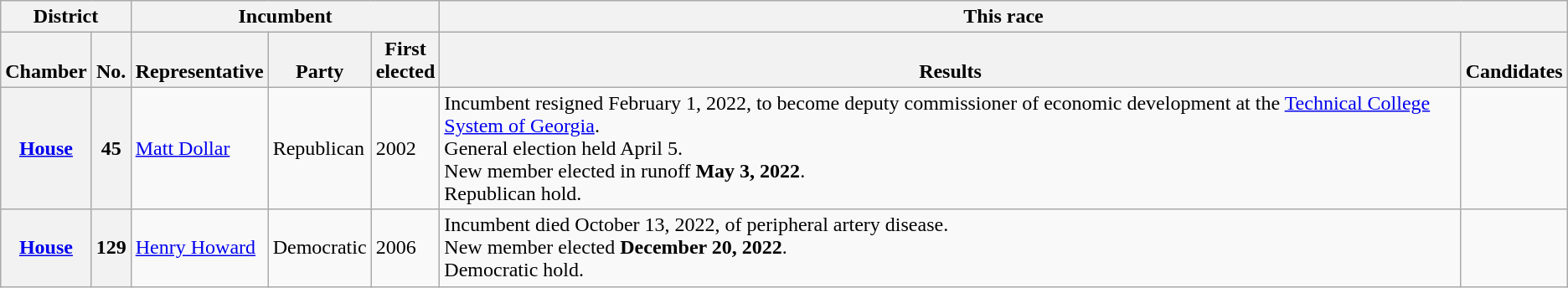<table class="wikitable sortable">
<tr valign=bottom>
<th colspan="2">District</th>
<th colspan="3">Incumbent</th>
<th colspan="2">This race</th>
</tr>
<tr valign=bottom>
<th>Chamber</th>
<th>No.</th>
<th>Representative</th>
<th>Party</th>
<th>First<br>elected</th>
<th>Results</th>
<th>Candidates</th>
</tr>
<tr>
<th><a href='#'>House</a></th>
<th>45</th>
<td><a href='#'>Matt Dollar</a></td>
<td>Republican</td>
<td>2002</td>
<td data-sort-value=4/6/2021 >Incumbent resigned February 1, 2022, to become deputy commissioner of economic development at the <a href='#'>Technical College System of Georgia</a>.<br>General election held April 5.<br>New member elected in runoff <strong>May 3, 2022</strong>.<br>Republican hold.</td>
<td nowrap></td>
</tr>
<tr>
<th><a href='#'>House</a></th>
<th>129</th>
<td><a href='#'>Henry Howard</a></td>
<td>Democratic</td>
<td>2006</td>
<td data-sort-value=4/6/2021 >Incumbent died October 13, 2022, of peripheral artery disease.<br>New member elected <strong>December 20, 2022</strong>.<br>Democratic hold.</td>
<td nowrap></td>
</tr>
</table>
